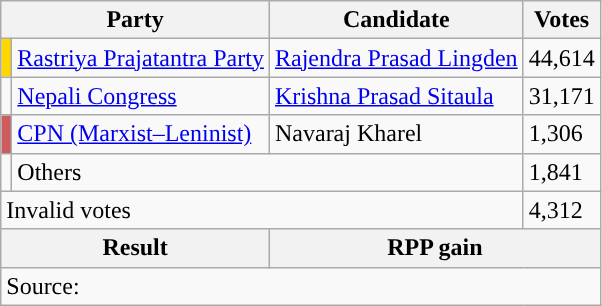<table class="wikitable">
<tr>
<th colspan="2">Party</th>
<th>Candidate</th>
<th>Votes</th>
</tr>
<tr>
<td style="background-color:gold"></td>
<td><a href='#'>Rastriya Prajatantra Party</a></td>
<td><a href='#'>Rajendra Prasad Lingden</a></td>
<td>44,614</td>
</tr>
<tr>
<td style="background-color:"></td>
<td><a href='#'>Nepali Congress</a></td>
<td><a href='#'>Krishna Prasad Sitaula</a></td>
<td>31,171</td>
</tr>
<tr>
<td style="background-color:indianred"></td>
<td><a href='#'>CPN (Marxist–Leninist)</a></td>
<td>Navaraj Kharel</td>
<td>1,306</td>
</tr>
<tr>
<td></td>
<td colspan="2">Others</td>
<td>1,841</td>
</tr>
<tr>
<td colspan="3">Invalid votes</td>
<td>4,312</td>
</tr>
<tr>
<th colspan="2">Result</th>
<th colspan="2">RPP gain</th>
</tr>
<tr>
<td colspan="4">Source: </td>
</tr>
</table>
